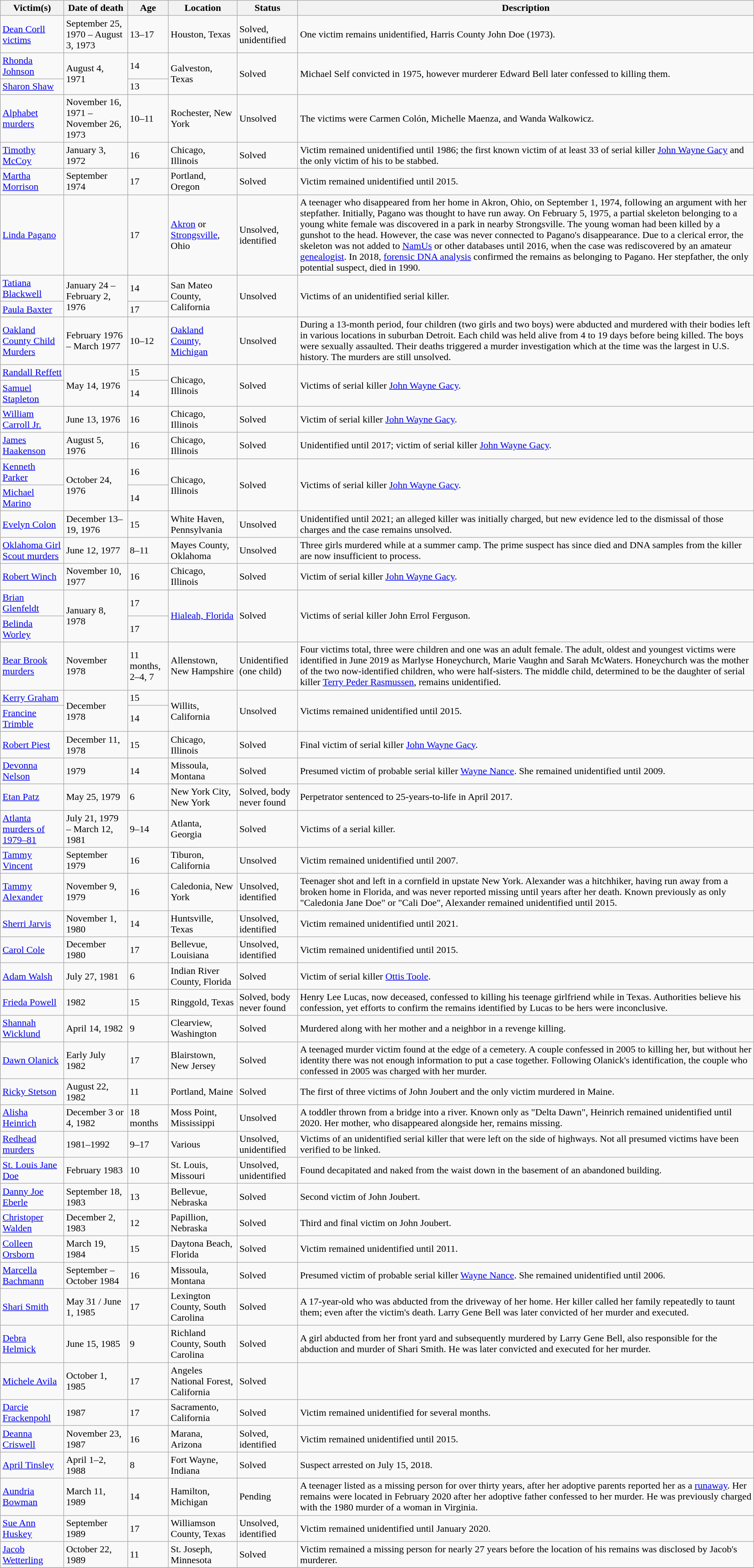<table class="wikitable sortable">
<tr>
<th scope="col">Victim(s)</th>
<th scope="col">Date of death</th>
<th scope="col">Age</th>
<th scope="col">Location</th>
<th scope="col">Status</th>
<th scope="col">Description</th>
</tr>
<tr>
<td><a href='#'>Dean Corll victims</a></td>
<td>September 25, 1970 – August 3, 1973</td>
<td>13–17</td>
<td>Houston, Texas</td>
<td>Solved, unidentified</td>
<td>One victim remains unidentified, Harris County John Doe (1973).</td>
</tr>
<tr>
<td><a href='#'>Rhonda Johnson</a></td>
<td rowspan="2">August 4, 1971</td>
<td>14</td>
<td rowspan="2">Galveston, Texas</td>
<td rowspan="2">Solved</td>
<td rowspan="2">Michael Self convicted in 1975, however murderer Edward Bell later confessed to killing them.</td>
</tr>
<tr>
<td><a href='#'>Sharon Shaw</a></td>
<td>13</td>
</tr>
<tr>
<td><a href='#'>Alphabet murders</a></td>
<td>November 16, 1971 – November 26, 1973</td>
<td>10–11</td>
<td>Rochester, New York</td>
<td>Unsolved</td>
<td>The victims were Carmen Colón, Michelle Maenza, and Wanda Walkowicz.</td>
</tr>
<tr>
<td><a href='#'>Timothy McCoy</a></td>
<td>January 3, 1972</td>
<td>16</td>
<td>Chicago, Illinois</td>
<td>Solved</td>
<td>Victim remained unidentified until 1986; the first known victim of at least 33 of serial killer <a href='#'>John Wayne Gacy</a> and the only victim of his to be stabbed.</td>
</tr>
<tr>
<td><a href='#'>Martha Morrison</a></td>
<td>September 1974</td>
<td>17</td>
<td>Portland, Oregon</td>
<td>Solved</td>
<td>Victim remained unidentified until 2015.</td>
</tr>
<tr>
<td><a href='#'>Linda Pagano</a></td>
<td></td>
<td>17</td>
<td><a href='#'>Akron</a> or <a href='#'>Strongsville</a>, Ohio</td>
<td>Unsolved, identified</td>
<td>A teenager who disappeared from her home in Akron, Ohio, on September 1, 1974, following an argument with her stepfather. Initially, Pagano was thought to have run away. On February 5, 1975, a partial skeleton belonging to a young white female was discovered in a park in nearby Strongsville. The young woman had been killed by a gunshot to the head. However, the case was never connected to Pagano's disappearance. Due to a clerical error, the skeleton was not added to <a href='#'>NamUs</a> or other databases until 2016, when the case was rediscovered by an amateur <a href='#'>genealogist</a>. In 2018, <a href='#'>forensic DNA analysis</a> confirmed the remains as belonging to Pagano. Her stepfather, the only potential suspect, died in 1990.</td>
</tr>
<tr>
<td><a href='#'>Tatiana Blackwell</a></td>
<td rowspan="2">January 24 – February 2, 1976</td>
<td>14</td>
<td rowspan="2">San Mateo County, California</td>
<td rowspan="2">Unsolved</td>
<td rowspan="2">Victims of an unidentified serial killer.</td>
</tr>
<tr>
<td><a href='#'>Paula Baxter</a></td>
<td>17</td>
</tr>
<tr>
<td><a href='#'>Oakland County Child Murders</a></td>
<td>February 1976 – March 1977</td>
<td>10–12</td>
<td><a href='#'>Oakland County, Michigan</a></td>
<td>Unsolved</td>
<td>During a 13-month period, four children (two girls and two boys) were abducted and murdered with their bodies left in various locations in suburban Detroit. Each child was held alive from 4 to 19 days before being killed. The boys were sexually assaulted. Their deaths triggered a murder investigation which at the time was the largest in U.S. history. The murders are still unsolved.</td>
</tr>
<tr>
<td><a href='#'>Randall Reffett</a></td>
<td rowspan="2">May 14, 1976</td>
<td>15</td>
<td rowspan="2">Chicago, Illinois</td>
<td rowspan="2">Solved</td>
<td rowspan="2">Victims of serial killer <a href='#'>John Wayne Gacy</a>.</td>
</tr>
<tr>
<td><a href='#'>Samuel Stapleton</a></td>
<td>14</td>
</tr>
<tr>
<td><a href='#'>William Carroll Jr.</a></td>
<td>June 13, 1976</td>
<td>16</td>
<td>Chicago, Illinois</td>
<td>Solved</td>
<td>Victim of serial killer <a href='#'>John Wayne Gacy</a>.</td>
</tr>
<tr>
<td><a href='#'>James Haakenson</a></td>
<td>August 5, 1976</td>
<td>16</td>
<td>Chicago, Illinois</td>
<td>Solved</td>
<td>Unidentified until 2017; victim of serial killer <a href='#'>John Wayne Gacy</a>.</td>
</tr>
<tr>
<td><a href='#'>Kenneth Parker</a></td>
<td rowspan="2">October 24, 1976</td>
<td>16</td>
<td rowspan="2">Chicago, Illinois</td>
<td rowspan="2">Solved</td>
<td rowspan="2">Victims of serial killer <a href='#'>John Wayne Gacy</a>.</td>
</tr>
<tr>
<td><a href='#'>Michael Marino</a></td>
<td>14</td>
</tr>
<tr>
<td><a href='#'>Evelyn Colon</a></td>
<td> December 13–19, 1976</td>
<td>15</td>
<td>White Haven, Pennsylvania</td>
<td>Unsolved</td>
<td>Unidentified until 2021; an alleged killer was initially charged, but new evidence led to the dismissal of those charges and the case remains unsolved.</td>
</tr>
<tr>
<td><a href='#'>Oklahoma Girl Scout murders</a></td>
<td>June 12, 1977</td>
<td>8–11</td>
<td>Mayes County, Oklahoma</td>
<td>Unsolved</td>
<td>Three girls murdered while at a summer camp. The prime suspect has since died and DNA samples from the killer are now insufficient to process.</td>
</tr>
<tr>
<td><a href='#'>Robert Winch</a></td>
<td>November 10, 1977</td>
<td>16</td>
<td>Chicago, Illinois</td>
<td>Solved</td>
<td>Victim of serial killer <a href='#'>John Wayne Gacy</a>.</td>
</tr>
<tr>
<td><a href='#'>Brian Glenfeldt</a></td>
<td rowspan="2">January 8, 1978</td>
<td rowspan="1">17</td>
<td rowspan="2"><a href='#'>Hialeah, Florida</a></td>
<td rowspan="2">Solved</td>
<td rowspan="2">Victims of serial killer John Errol Ferguson.</td>
</tr>
<tr>
<td><a href='#'>Belinda Worley</a></td>
<td>17</td>
</tr>
<tr>
<td><a href='#'>Bear Brook murders</a></td>
<td> November 1978</td>
<td>11 months, 2–4, 7</td>
<td>Allenstown, New Hampshire</td>
<td>Unidentified (one child)</td>
<td>Four victims total, three were children and one was an adult female. The adult, oldest and youngest victims were identified in June 2019 as Marlyse Honeychurch, Marie Vaughn and Sarah McWaters. Honeychurch was the mother of the two now-identified children, who were half-sisters. The middle child, determined to be the daughter of serial killer <a href='#'>Terry Peder Rasmussen</a>, remains unidentified.</td>
</tr>
<tr>
<td><a href='#'>Kerry Graham</a></td>
<td rowspan="2">December 1978</td>
<td>15</td>
<td rowspan="2">Willits, California</td>
<td rowspan="2">Unsolved</td>
<td rowspan="2">Victims remained unidentified until 2015.</td>
</tr>
<tr>
<td><a href='#'>Francine Trimble</a></td>
<td>14</td>
</tr>
<tr>
<td><a href='#'>Robert Piest</a></td>
<td>December 11, 1978</td>
<td>15</td>
<td>Chicago, Illinois</td>
<td>Solved</td>
<td>Final victim of serial killer <a href='#'>John Wayne Gacy</a>.</td>
</tr>
<tr>
<td><a href='#'>Devonna Nelson</a></td>
<td> 1979</td>
<td>14</td>
<td>Missoula, Montana</td>
<td>Solved</td>
<td>Presumed victim of probable serial killer <a href='#'>Wayne Nance</a>. She remained unidentified until 2009.</td>
</tr>
<tr>
<td><a href='#'>Etan Patz</a></td>
<td>May 25, 1979</td>
<td>6</td>
<td>New York City, New York</td>
<td>Solved, body never found</td>
<td>Perpetrator sentenced to 25-years-to-life in April 2017.</td>
</tr>
<tr>
<td><a href='#'>Atlanta murders of 1979–81</a></td>
<td>July 21, 1979 – March 12, 1981</td>
<td>9–14</td>
<td>Atlanta, Georgia</td>
<td>Solved</td>
<td>Victims of a serial killer.</td>
</tr>
<tr>
<td><a href='#'>Tammy Vincent</a></td>
<td>September 1979</td>
<td>16</td>
<td>Tiburon, California</td>
<td>Unsolved</td>
<td>Victim remained unidentified until 2007.</td>
</tr>
<tr>
<td><a href='#'>Tammy Alexander</a></td>
<td>November 9, 1979</td>
<td>16</td>
<td>Caledonia, New York</td>
<td>Unsolved, identified</td>
<td>Teenager shot and left in a cornfield in upstate New York. Alexander was a hitchhiker, having run away from a broken home in Florida, and was never reported missing until years after her death. Known previously as only "Caledonia Jane Doe" or "Cali Doe", Alexander remained unidentified until 2015.</td>
</tr>
<tr>
<td><a href='#'>Sherri Jarvis</a></td>
<td>November 1, 1980</td>
<td>14</td>
<td>Huntsville, Texas</td>
<td>Unsolved, identified</td>
<td>Victim remained unidentified until 2021.</td>
</tr>
<tr>
<td><a href='#'>Carol Cole</a></td>
<td>December 1980</td>
<td>17</td>
<td>Bellevue, Louisiana</td>
<td>Unsolved, identified</td>
<td>Victim remained unidentified until 2015.</td>
</tr>
<tr>
<td><a href='#'>Adam Walsh</a></td>
<td> July 27, 1981</td>
<td>6</td>
<td>Indian River County, Florida</td>
<td>Solved</td>
<td>Victim of serial killer <a href='#'>Ottis Toole</a>.</td>
</tr>
<tr>
<td><a href='#'>Frieda Powell</a></td>
<td> 1982</td>
<td>15</td>
<td>Ringgold, Texas</td>
<td>Solved, body never found</td>
<td>Henry Lee Lucas, now deceased, confessed to killing his teenage girlfriend while in Texas. Authorities believe his confession, yet efforts to confirm the remains identified by Lucas to be hers were inconclusive.</td>
</tr>
<tr>
<td><a href='#'>Shannah Wicklund</a></td>
<td>April 14, 1982</td>
<td>9</td>
<td>Clearview, Washington</td>
<td>Solved</td>
<td>Murdered along with her mother and a neighbor in a revenge killing.</td>
</tr>
<tr>
<td><a href='#'>Dawn Olanick</a></td>
<td> Early July 1982</td>
<td>17</td>
<td>Blairstown, New Jersey</td>
<td>Solved</td>
<td>A teenaged murder victim found at the edge of a cemetery. A couple confessed in 2005 to killing her, but without her identity there was not enough information to put a case together. Following Olanick's identification, the couple who confessed in 2005 was charged with her murder.</td>
</tr>
<tr>
<td><a href='#'>Ricky Stetson</a></td>
<td>August 22, 1982</td>
<td>11</td>
<td>Portland, Maine</td>
<td>Solved</td>
<td>The first of three victims of John Joubert and the only victim murdered in Maine.</td>
</tr>
<tr>
<td><a href='#'>Alisha Heinrich</a></td>
<td>December 3 or 4, 1982</td>
<td>18 months</td>
<td>Moss Point, Mississippi</td>
<td>Unsolved</td>
<td>A toddler thrown from a bridge into a river. Known only as "Delta Dawn", Heinrich remained unidentified until 2020. Her mother, who disappeared alongside her, remains missing.</td>
</tr>
<tr>
<td><a href='#'>Redhead murders</a></td>
<td> 1981–1992</td>
<td>9–17</td>
<td>Various</td>
<td>Unsolved, unidentified</td>
<td>Victims of an unidentified serial killer that were left on the side of highways. Not all presumed victims have been verified to be linked.</td>
</tr>
<tr>
<td><a href='#'>St. Louis Jane Doe</a></td>
<td>February 1983</td>
<td>10</td>
<td>St. Louis, Missouri</td>
<td>Unsolved, unidentified</td>
<td>Found decapitated and naked from the waist down in the basement of an abandoned building.</td>
</tr>
<tr>
<td><a href='#'>Danny Joe Eberle</a></td>
<td>September 18, 1983</td>
<td>13</td>
<td>Bellevue, Nebraska</td>
<td>Solved</td>
<td>Second victim of John Joubert.</td>
</tr>
<tr>
<td><a href='#'>Christoper Walden</a></td>
<td>December 2, 1983</td>
<td>12</td>
<td>Papillion, Nebraska</td>
<td>Solved</td>
<td>Third and final victim on John Joubert.</td>
</tr>
<tr>
<td><a href='#'>Colleen Orsborn</a></td>
<td>March 19, 1984</td>
<td>15</td>
<td>Daytona Beach, Florida</td>
<td>Solved</td>
<td>Victim remained unidentified until 2011.</td>
</tr>
<tr>
<td><a href='#'>Marcella Bachmann</a></td>
<td> September – October 1984</td>
<td>16</td>
<td>Missoula, Montana</td>
<td>Solved</td>
<td>Presumed victim of probable serial killer <a href='#'>Wayne Nance</a>. She remained unidentified until 2006.</td>
</tr>
<tr>
<td><a href='#'>Shari Smith</a></td>
<td>May 31 / June 1, 1985</td>
<td>17</td>
<td>Lexington County, South Carolina</td>
<td>Solved</td>
<td>A 17-year-old who was abducted from the driveway of her home. Her killer called her family repeatedly to taunt them; even after the victim's death. Larry Gene Bell was later convicted of her murder and executed.</td>
</tr>
<tr>
<td><a href='#'>Debra Helmick</a></td>
<td>June 15, 1985</td>
<td>9</td>
<td>Richland County, South Carolina</td>
<td>Solved</td>
<td>A girl abducted from her front yard and subsequently murdered by Larry Gene Bell, also responsible for the abduction and murder of Shari Smith. He was later convicted and executed for her murder.</td>
</tr>
<tr>
<td><a href='#'>Michele Avila</a></td>
<td>October 1, 1985</td>
<td>17</td>
<td>Angeles National Forest, California</td>
<td>Solved</td>
<td></td>
</tr>
<tr>
<td><a href='#'>Darcie Frackenpohl</a></td>
<td>1987</td>
<td>17</td>
<td>Sacramento, California</td>
<td>Solved</td>
<td>Victim remained unidentified for several months.</td>
</tr>
<tr>
<td><a href='#'>Deanna Criswell</a></td>
<td> November 23, 1987</td>
<td>16</td>
<td>Marana, Arizona</td>
<td>Solved, identified</td>
<td>Victim remained unidentified until 2015.</td>
</tr>
<tr>
<td><a href='#'>April Tinsley</a></td>
<td>April 1–2, 1988</td>
<td>8</td>
<td>Fort Wayne, Indiana</td>
<td>Solved</td>
<td>Suspect arrested on July 15, 2018.</td>
</tr>
<tr>
<td><a href='#'>Aundria Bowman</a></td>
<td> March 11, 1989</td>
<td>14</td>
<td>Hamilton, Michigan</td>
<td>Pending</td>
<td>A teenager listed as a missing person for over thirty years, after her adoptive parents reported her as a <a href='#'>runaway</a>. Her remains were located in February 2020 after her adoptive father confessed to her murder. He was previously charged with the 1980 murder of a woman in Virginia.</td>
</tr>
<tr>
<td><a href='#'>Sue Ann Huskey</a></td>
<td> September 1989</td>
<td>17</td>
<td>Williamson County, Texas</td>
<td>Unsolved, identified</td>
<td>Victim remained unidentified until January 2020.</td>
</tr>
<tr>
<td><a href='#'>Jacob Wetterling</a></td>
<td> October 22, 1989</td>
<td>11</td>
<td>St. Joseph, Minnesota</td>
<td>Solved</td>
<td>Victim remained a missing person for nearly 27 years before the location of his remains was disclosed by Jacob's murderer.</td>
</tr>
<tr>
</tr>
</table>
